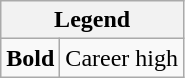<table class="wikitable mw-collapsible mw-collapsed">
<tr>
<th colspan="2">Legend</th>
</tr>
<tr>
<td><strong>Bold</strong></td>
<td>Career high</td>
</tr>
</table>
